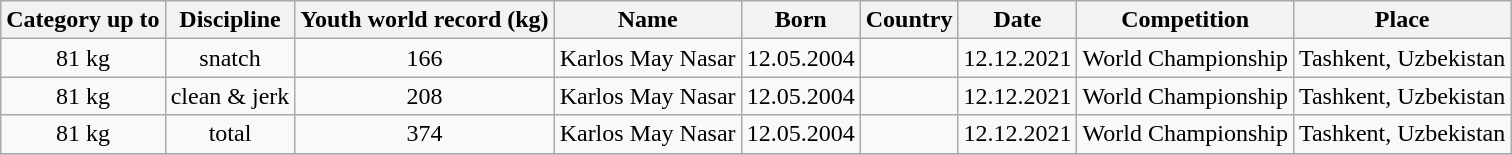<table class="wikitable" style="text-align:center;">
<tr>
<th>Category up to</th>
<th>Discipline</th>
<th>Youth world record (kg)</th>
<th>Name</th>
<th>Born</th>
<th>Country</th>
<th>Date</th>
<th>Competition</th>
<th>Place</th>
</tr>
<tr>
<td>81 kg</td>
<td>snatch</td>
<td>166</td>
<td>Karlos May Nasar</td>
<td>12.05.2004</td>
<td></td>
<td>12.12.2021</td>
<td>World Championship</td>
<td>Tashkent, Uzbekistan</td>
</tr>
<tr>
<td>81 kg</td>
<td>clean & jerk</td>
<td>208</td>
<td>Karlos May Nasar</td>
<td>12.05.2004</td>
<td></td>
<td>12.12.2021</td>
<td>World Championship</td>
<td>Tashkent, Uzbekistan</td>
</tr>
<tr>
<td>81 kg</td>
<td>total</td>
<td>374</td>
<td>Karlos May Nasar</td>
<td>12.05.2004</td>
<td></td>
<td>12.12.2021</td>
<td>World Championship</td>
<td>Tashkent, Uzbekistan</td>
</tr>
<tr>
</tr>
</table>
